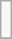<table class="wikitable">
<tr ---->
<td><br></td>
</tr>
<tr --->
</tr>
</table>
